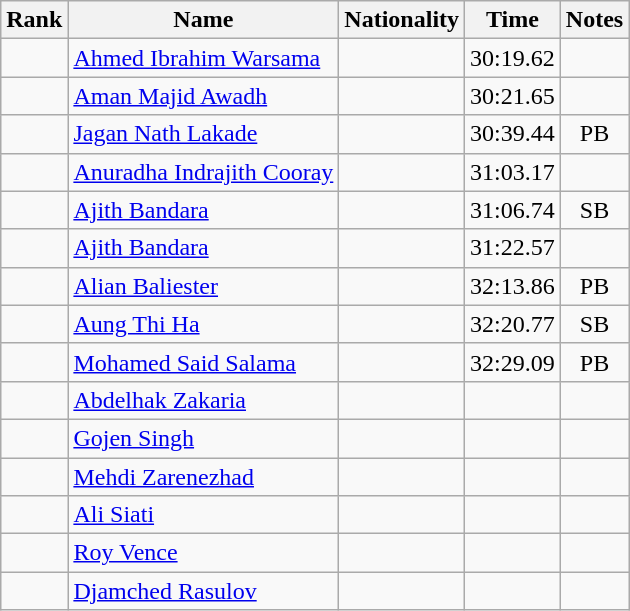<table class="wikitable sortable" style="text-align:center">
<tr>
<th>Rank</th>
<th>Name</th>
<th>Nationality</th>
<th>Time</th>
<th>Notes</th>
</tr>
<tr>
<td></td>
<td align=left><a href='#'>Ahmed Ibrahim Warsama</a></td>
<td align=left></td>
<td>30:19.62</td>
<td></td>
</tr>
<tr>
<td></td>
<td align=left><a href='#'>Aman Majid Awadh</a></td>
<td align=left></td>
<td>30:21.65</td>
<td></td>
</tr>
<tr>
<td></td>
<td align=left><a href='#'>Jagan Nath Lakade</a></td>
<td align=left></td>
<td>30:39.44</td>
<td>PB</td>
</tr>
<tr>
<td></td>
<td align=left><a href='#'>Anuradha Indrajith Cooray</a></td>
<td align=left></td>
<td>31:03.17</td>
<td></td>
</tr>
<tr>
<td></td>
<td align=left><a href='#'>Ajith Bandara</a></td>
<td align=left></td>
<td>31:06.74</td>
<td>SB</td>
</tr>
<tr>
<td></td>
<td align=left><a href='#'>Ajith Bandara</a></td>
<td align=left></td>
<td>31:22.57</td>
<td></td>
</tr>
<tr>
<td></td>
<td align=left><a href='#'>Alian Baliester</a></td>
<td align=left></td>
<td>32:13.86</td>
<td>PB</td>
</tr>
<tr>
<td></td>
<td align=left><a href='#'>Aung Thi Ha</a></td>
<td align=left></td>
<td>32:20.77</td>
<td>SB</td>
</tr>
<tr>
<td></td>
<td align=left><a href='#'>Mohamed Said Salama</a></td>
<td align=left></td>
<td>32:29.09</td>
<td>PB</td>
</tr>
<tr>
<td></td>
<td align=left><a href='#'>Abdelhak Zakaria</a></td>
<td align=left></td>
<td></td>
<td></td>
</tr>
<tr>
<td></td>
<td align=left><a href='#'>Gojen Singh</a></td>
<td align=left></td>
<td></td>
<td></td>
</tr>
<tr>
<td></td>
<td align=left><a href='#'>Mehdi Zarenezhad</a></td>
<td align=left></td>
<td></td>
<td></td>
</tr>
<tr>
<td></td>
<td align=left><a href='#'>Ali Siati</a></td>
<td align=left></td>
<td></td>
<td></td>
</tr>
<tr>
<td></td>
<td align=left><a href='#'>Roy Vence</a></td>
<td align=left></td>
<td></td>
<td></td>
</tr>
<tr>
<td></td>
<td align=left><a href='#'>Djamched Rasulov</a></td>
<td align=left></td>
<td></td>
<td></td>
</tr>
</table>
